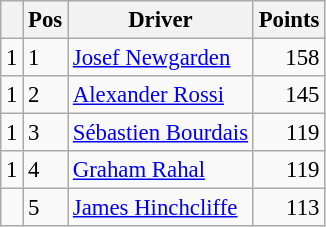<table class="wikitable" style="font-size: 95%;">
<tr>
<th></th>
<th>Pos</th>
<th>Driver</th>
<th>Points</th>
</tr>
<tr>
<td align="left"> 1</td>
<td>1</td>
<td> <a href='#'>Josef Newgarden</a></td>
<td align="right">158</td>
</tr>
<tr>
<td align="left"> 1</td>
<td>2</td>
<td> <a href='#'>Alexander Rossi</a></td>
<td align="right">145</td>
</tr>
<tr>
<td align="left"> 1</td>
<td>3</td>
<td> <a href='#'>Sébastien Bourdais</a></td>
<td align="right">119</td>
</tr>
<tr>
<td align="left"> 1</td>
<td>4</td>
<td> <a href='#'>Graham Rahal</a></td>
<td align="right">119</td>
</tr>
<tr>
<td align="left"></td>
<td>5</td>
<td> <a href='#'>James Hinchcliffe</a></td>
<td align="right">113</td>
</tr>
</table>
